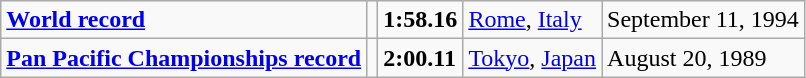<table class="wikitable">
<tr>
<td><strong><a href='#'>World record</a></strong></td>
<td></td>
<td><strong>1:58.16</strong></td>
<td><a href='#'>Rome</a>, <a href='#'>Italy</a></td>
<td>September 11, 1994</td>
</tr>
<tr>
<td><strong><a href='#'>Pan Pacific Championships record</a></strong></td>
<td></td>
<td><strong>2:00.11</strong></td>
<td><a href='#'>Tokyo</a>, <a href='#'>Japan</a></td>
<td>August 20, 1989</td>
</tr>
</table>
